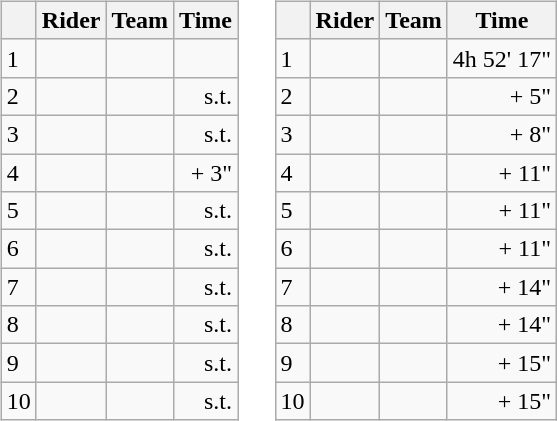<table>
<tr>
<td><br><table class="wikitable">
<tr>
<th></th>
<th>Rider</th>
<th>Team</th>
<th>Time</th>
</tr>
<tr>
<td>1</td>
<td></td>
<td></td>
<td align="right"></td>
</tr>
<tr>
<td>2</td>
<td></td>
<td></td>
<td align="right">s.t.</td>
</tr>
<tr>
<td>3</td>
<td></td>
<td></td>
<td align="right">s.t.</td>
</tr>
<tr>
<td>4</td>
<td></td>
<td></td>
<td align="right">+ 3"</td>
</tr>
<tr>
<td>5</td>
<td></td>
<td></td>
<td align="right">s.t.</td>
</tr>
<tr>
<td>6</td>
<td></td>
<td></td>
<td align="right">s.t.</td>
</tr>
<tr>
<td>7</td>
<td></td>
<td></td>
<td align="right">s.t.</td>
</tr>
<tr>
<td>8</td>
<td></td>
<td></td>
<td align="right">s.t.</td>
</tr>
<tr>
<td>9</td>
<td></td>
<td></td>
<td align="right">s.t.</td>
</tr>
<tr>
<td>10</td>
<td></td>
<td></td>
<td align="right">s.t.</td>
</tr>
</table>
</td>
<td></td>
<td><br><table class="wikitable">
<tr>
<th></th>
<th>Rider</th>
<th>Team</th>
<th>Time</th>
</tr>
<tr>
<td>1</td>
<td> </td>
<td></td>
<td align=right>4h 52' 17"</td>
</tr>
<tr>
<td>2</td>
<td> </td>
<td></td>
<td align=right>+ 5"</td>
</tr>
<tr>
<td>3</td>
<td></td>
<td></td>
<td align=right>+ 8"</td>
</tr>
<tr>
<td>4</td>
<td></td>
<td></td>
<td align="right">+ 11"</td>
</tr>
<tr>
<td>5</td>
<td></td>
<td></td>
<td align="right">+ 11"</td>
</tr>
<tr>
<td>6</td>
<td></td>
<td></td>
<td align="right">+ 11"</td>
</tr>
<tr>
<td>7</td>
<td></td>
<td></td>
<td align="right">+ 14"</td>
</tr>
<tr>
<td>8</td>
<td></td>
<td></td>
<td align="right">+ 14"</td>
</tr>
<tr>
<td>9</td>
<td></td>
<td></td>
<td align="right">+ 15"</td>
</tr>
<tr>
<td>10</td>
<td></td>
<td></td>
<td align="right">+ 15"</td>
</tr>
</table>
</td>
</tr>
</table>
